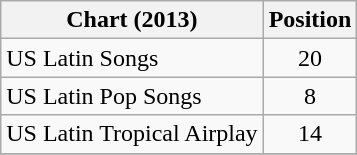<table class="wikitable">
<tr>
<th scope="col">Chart (2013)</th>
<th scope="col">Position</th>
</tr>
<tr>
<td>US Latin Songs</td>
<td style="text-align:center;">20</td>
</tr>
<tr>
<td>US Latin Pop Songs</td>
<td style="text-align:center;">8</td>
</tr>
<tr>
<td>US Latin Tropical Airplay</td>
<td style="text-align:center;">14</td>
</tr>
<tr>
</tr>
</table>
